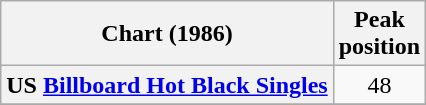<table class="wikitable sortable plainrowheaders" style="text-align:center">
<tr>
<th scope="col">Chart (1986)</th>
<th scope="col">Peak<br>position</th>
</tr>
<tr>
<th scope="row">US <a href='#'>Billboard Hot Black Singles</a></th>
<td style="text-align:center;">48</td>
</tr>
<tr>
</tr>
</table>
